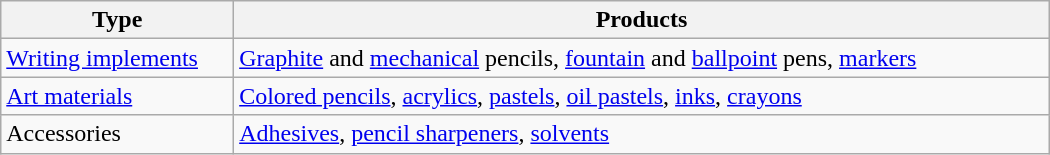<table class="wikitable" width="700px">
<tr>
<th width=150px>Type</th>
<th width=550px>Products</th>
</tr>
<tr>
<td><a href='#'>Writing implements</a></td>
<td><a href='#'>Graphite</a> and <a href='#'>mechanical</a> pencils, <a href='#'>fountain</a> and <a href='#'>ballpoint</a> pens, <a href='#'>markers</a></td>
</tr>
<tr>
<td><a href='#'>Art materials</a></td>
<td><a href='#'>Colored pencils</a>, <a href='#'>acrylics</a>, <a href='#'>pastels</a>, <a href='#'>oil pastels</a>, <a href='#'>inks</a>, <a href='#'>crayons</a></td>
</tr>
<tr>
<td>Accessories</td>
<td><a href='#'>Adhesives</a>, <a href='#'>pencil sharpeners</a>, <a href='#'>solvents</a></td>
</tr>
</table>
